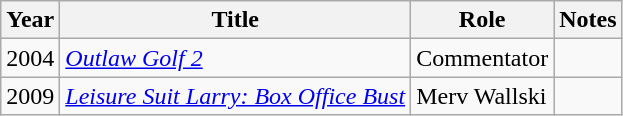<table class="wikitable sortable">
<tr>
<th>Year</th>
<th>Title</th>
<th>Role</th>
<th>Notes</th>
</tr>
<tr>
<td>2004</td>
<td><em><a href='#'>Outlaw Golf 2</a></em></td>
<td>Commentator</td>
<td></td>
</tr>
<tr>
<td>2009</td>
<td><em><a href='#'>Leisure Suit Larry: Box Office Bust</a></em></td>
<td>Merv Wallski</td>
<td></td>
</tr>
</table>
